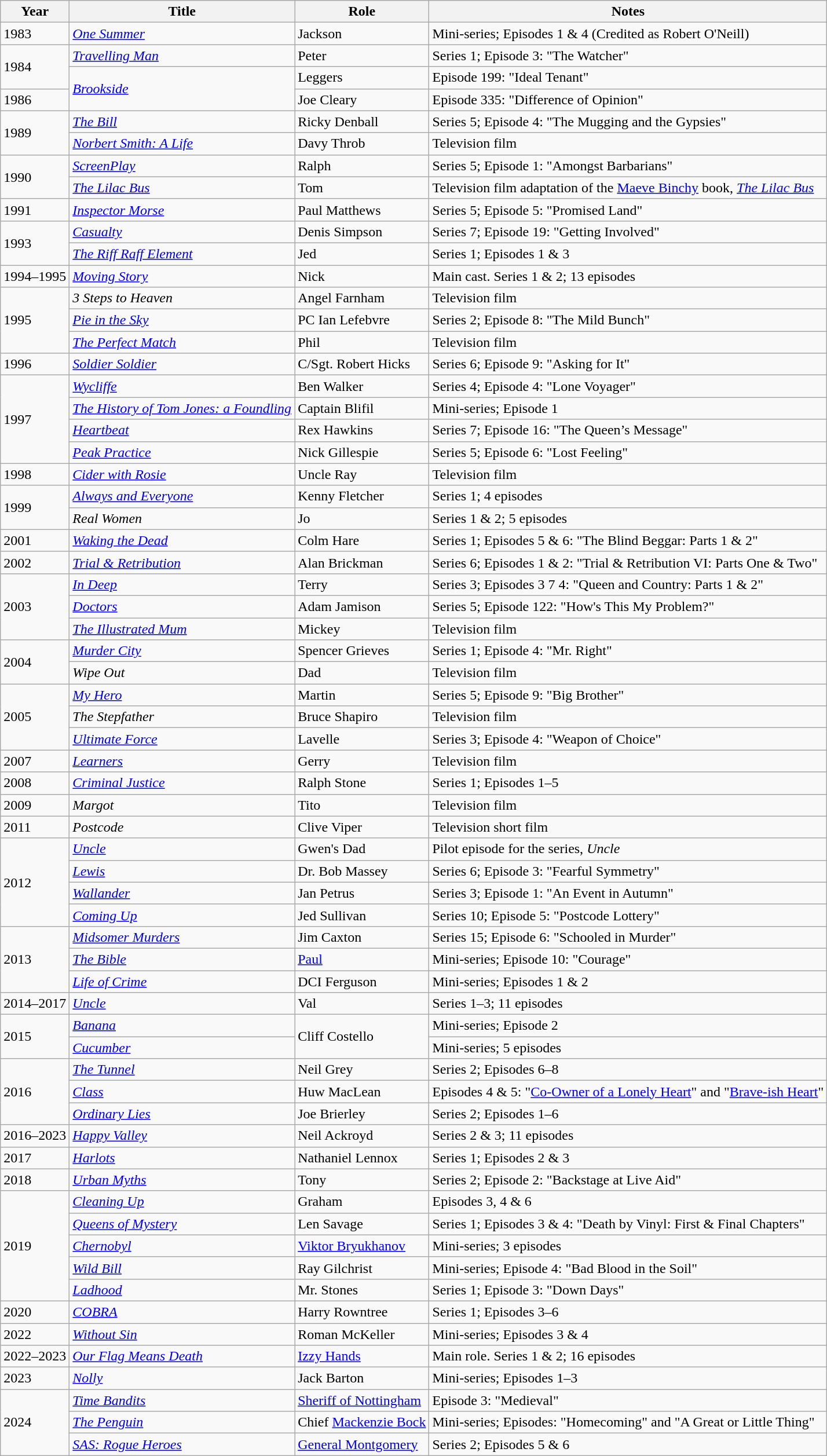<table class="wikitable sortable">
<tr>
<th>Year</th>
<th>Title</th>
<th>Role</th>
<th>Notes</th>
</tr>
<tr>
<td>1983</td>
<td><em><a href='#'>One Summer</a></em> </td>
<td>Jackson</td>
<td>Mini-series; Episodes 1 & 4 (Credited as Robert O'Neill)</td>
</tr>
<tr>
<td rowspan="2">1984</td>
<td><em><a href='#'>Travelling Man</a></em></td>
<td>Peter</td>
<td>Series 1; Episode 3: "The Watcher"</td>
</tr>
<tr>
<td rowspan="2"><em><a href='#'>Brookside</a></em></td>
<td>Leggers</td>
<td>Episode 199: "Ideal Tenant"</td>
</tr>
<tr>
<td>1986</td>
<td>Joe Cleary</td>
<td>Episode 335: "Difference of Opinion"</td>
</tr>
<tr>
<td rowspan="2">1989</td>
<td><em><a href='#'>The Bill</a></em></td>
<td>Ricky Denball</td>
<td>Series 5; Episode 4: "The Mugging and the Gypsies"</td>
</tr>
<tr>
<td><em><a href='#'>Norbert Smith: A Life</a></em></td>
<td>Davy Throb</td>
<td>Television film</td>
</tr>
<tr>
<td rowspan="2">1990</td>
<td><em><a href='#'>ScreenPlay</a></em></td>
<td>Ralph</td>
<td>Series 5; Episode 1: "Amongst Barbarians"</td>
</tr>
<tr>
<td><em><a href='#'>The Lilac Bus</a></em> </td>
<td>Tom</td>
<td>Television film adaptation of the <a href='#'>Maeve Binchy</a> book, <em><a href='#'>The Lilac Bus</a></em></td>
</tr>
<tr>
<td>1991</td>
<td><em><a href='#'>Inspector Morse</a></em></td>
<td>Paul Matthews</td>
<td>Series 5; Episode 5: "Promised Land"</td>
</tr>
<tr>
<td rowspan="2">1993</td>
<td><em><a href='#'>Casualty</a></em></td>
<td>Denis Simpson</td>
<td>Series 7; Episode 19: "Getting Involved"</td>
</tr>
<tr>
<td><em><a href='#'>The Riff Raff Element</a></em></td>
<td>Jed</td>
<td>Series 1; Episodes 1 & 3</td>
</tr>
<tr>
<td>1994–1995</td>
<td><em><a href='#'>Moving Story</a></em></td>
<td>Nick</td>
<td>Main cast. Series 1 & 2; 13 episodes</td>
</tr>
<tr>
<td rowspan="3">1995</td>
<td><em>3 Steps to Heaven</em></td>
<td>Angel Farnham</td>
<td>Television film</td>
</tr>
<tr>
<td><em><a href='#'>Pie in the Sky</a></em></td>
<td>PC Ian Lefebvre</td>
<td>Series 2; Episode 8: "The Mild Bunch"</td>
</tr>
<tr>
<td><em><a href='#'>The Perfect Match</a></em></td>
<td>Phil</td>
<td>Television film</td>
</tr>
<tr>
<td>1996</td>
<td><em><a href='#'>Soldier Soldier</a></em></td>
<td>C/Sgt. Robert Hicks</td>
<td>Series 6; Episode 9: "Asking for It"</td>
</tr>
<tr>
<td rowspan="4">1997</td>
<td><em><a href='#'>Wycliffe</a></em></td>
<td>Ben Walker</td>
<td>Series 4; Episode 4: "Lone Voyager"</td>
</tr>
<tr>
<td><em><a href='#'>The History of Tom Jones: a Foundling</a></em></td>
<td>Captain Blifil</td>
<td>Mini-series; Episode 1</td>
</tr>
<tr>
<td><em><a href='#'>Heartbeat</a></em></td>
<td>Rex Hawkins</td>
<td>Series 7; Episode 16: "The Queen’s Message"</td>
</tr>
<tr>
<td><em><a href='#'>Peak Practice</a></em></td>
<td>Nick Gillespie</td>
<td>Series 5; Episode 6: "Lost Feeling"</td>
</tr>
<tr>
<td>1998</td>
<td><em><a href='#'>Cider with Rosie</a></em></td>
<td>Uncle Ray</td>
<td>Television film</td>
</tr>
<tr>
<td rowspan="2">1999</td>
<td><em><a href='#'>Always and Everyone</a></em></td>
<td>Kenny Fletcher</td>
<td>Series 1; 4 episodes</td>
</tr>
<tr>
<td><em>Real Women</em></td>
<td>Jo</td>
<td>Series 1 & 2; 5 episodes</td>
</tr>
<tr>
<td>2001</td>
<td><em><a href='#'>Waking the Dead</a></em></td>
<td>Colm Hare</td>
<td>Series 1; Episodes 5 & 6: "The Blind Beggar: Parts 1 & 2"</td>
</tr>
<tr>
<td>2002</td>
<td><em><a href='#'>Trial & Retribution</a></em></td>
<td>Alan Brickman</td>
<td>Series 6; Episodes 1 & 2: "Trial & Retribution VI: Parts One & Two"</td>
</tr>
<tr>
<td rowspan="3">2003</td>
<td><em><a href='#'>In Deep</a></em></td>
<td>Terry</td>
<td>Series 3; Episodes 3 7 4: "Queen and Country: Parts 1 & 2"</td>
</tr>
<tr>
<td><em><a href='#'>Doctors</a></em></td>
<td>Adam Jamison</td>
<td>Series 5; Episode 122: "How's This My Problem?"</td>
</tr>
<tr>
<td><em><a href='#'>The Illustrated Mum</a></em></td>
<td>Mickey</td>
<td>Television film</td>
</tr>
<tr>
<td rowspan="2">2004</td>
<td><em><a href='#'>Murder City</a></em></td>
<td>Spencer Grieves</td>
<td>Series 1; Episode 4: "Mr. Right"</td>
</tr>
<tr>
<td><em>Wipe Out</em></td>
<td>Dad</td>
<td>Television film</td>
</tr>
<tr>
<td rowspan="3">2005</td>
<td><em><a href='#'>My Hero</a></em></td>
<td>Martin</td>
<td>Series 5; Episode 9: "Big Brother"</td>
</tr>
<tr>
<td><em>The Stepfather</em></td>
<td>Bruce Shapiro</td>
<td>Television film</td>
</tr>
<tr>
<td><em><a href='#'>Ultimate Force</a></em></td>
<td>Lavelle</td>
<td>Series 3; Episode 4: "Weapon of Choice"</td>
</tr>
<tr>
<td>2007</td>
<td><em><a href='#'>Learners</a></em></td>
<td>Gerry</td>
<td>Television film</td>
</tr>
<tr>
<td>2008</td>
<td><em><a href='#'>Criminal Justice</a></em></td>
<td>Ralph Stone</td>
<td>Series 1; Episodes 1–5</td>
</tr>
<tr>
<td>2009</td>
<td><em>Margot</em></td>
<td>Tito</td>
<td>Television film</td>
</tr>
<tr>
<td>2011</td>
<td><em>Postcode</em></td>
<td>Clive Viper</td>
<td>Television short film</td>
</tr>
<tr>
<td rowspan="4">2012</td>
<td><em><a href='#'>Uncle</a></em></td>
<td>Gwen's Dad</td>
<td>Pilot episode for the series, <em>Uncle</em></td>
</tr>
<tr>
<td><em><a href='#'>Lewis</a></em></td>
<td>Dr. Bob Massey</td>
<td>Series 6; Episode 3: "Fearful Symmetry"</td>
</tr>
<tr>
<td><em><a href='#'>Wallander</a></em></td>
<td>Jan Petrus</td>
<td>Series 3; Episode 1: "An Event in Autumn"</td>
</tr>
<tr>
<td><em><a href='#'>Coming Up</a></em></td>
<td>Jed Sullivan</td>
<td>Series 10; Episode 5: "Postcode Lottery"</td>
</tr>
<tr>
<td rowspan="3">2013</td>
<td><em><a href='#'>Midsomer Murders</a></em></td>
<td>Jim Caxton</td>
<td>Series 15; Episode 6: "Schooled in Murder"</td>
</tr>
<tr>
<td><em><a href='#'>The Bible</a></em></td>
<td><a href='#'>Paul</a></td>
<td>Mini-series; Episode 10: "Courage"</td>
</tr>
<tr>
<td><em><a href='#'>Life of Crime</a></em></td>
<td>DCI Ferguson</td>
<td>Mini-series; Episodes 1 & 2</td>
</tr>
<tr>
<td>2014–2017</td>
<td><em><a href='#'>Uncle</a></em></td>
<td>Val</td>
<td>Series 1–3; 11 episodes</td>
</tr>
<tr>
<td rowspan="2">2015</td>
<td><em><a href='#'>Banana</a></em></td>
<td rowspan="2">Cliff Costello</td>
<td>Mini-series; Episode 2</td>
</tr>
<tr>
<td><em><a href='#'>Cucumber</a></em></td>
<td>Mini-series; 5 episodes</td>
</tr>
<tr>
<td rowspan="3">2016</td>
<td><em><a href='#'>The Tunnel</a></em></td>
<td>Neil Grey</td>
<td>Series 2; Episodes 6–8</td>
</tr>
<tr>
<td><em><a href='#'>Class</a></em></td>
<td>Huw MacLean</td>
<td>Episodes 4 & 5: "<a href='#'>Co-Owner of a Lonely Heart</a>" and "<a href='#'>Brave-ish Heart</a>"</td>
</tr>
<tr>
<td><em><a href='#'>Ordinary Lies</a></em></td>
<td>Joe Brierley</td>
<td>Series 2; Episodes 1–6</td>
</tr>
<tr>
<td>2016–2023</td>
<td><em><a href='#'>Happy Valley</a></em></td>
<td>Neil Ackroyd</td>
<td>Series 2 & 3; 11 episodes</td>
</tr>
<tr>
<td>2017</td>
<td><em><a href='#'>Harlots</a></em></td>
<td>Nathaniel Lennox</td>
<td>Series 1; Episodes 2 & 3</td>
</tr>
<tr>
<td>2018</td>
<td><em><a href='#'>Urban Myths</a></em></td>
<td>Tony</td>
<td>Series 2; Episode 2: "Backstage at Live Aid"</td>
</tr>
<tr>
<td rowspan="5">2019</td>
<td><em><a href='#'>Cleaning Up</a></em></td>
<td>Graham</td>
<td>Episodes 3, 4 & 6</td>
</tr>
<tr>
<td><em><a href='#'>Queens of Mystery</a></em></td>
<td>Len Savage</td>
<td>Series 1; Episodes 3 & 4: "Death by Vinyl: First & Final Chapters"</td>
</tr>
<tr>
<td><em><a href='#'>Chernobyl</a></em></td>
<td><a href='#'>Viktor Bryukhanov</a></td>
<td>Mini-series; 3 episodes</td>
</tr>
<tr>
<td><em><a href='#'>Wild Bill</a></em></td>
<td>Ray Gilchrist</td>
<td>Mini-series; Episode 4: "Bad Blood in the Soil"</td>
</tr>
<tr>
<td><em><a href='#'>Ladhood</a></em></td>
<td>Mr. Stones</td>
<td>Series 1; Episode 3: "Down Days"</td>
</tr>
<tr>
<td>2020</td>
<td><em><a href='#'>COBRA</a></em></td>
<td>Harry Rowntree</td>
<td>Series 1; Episodes 3–6</td>
</tr>
<tr>
<td>2022</td>
<td><em><a href='#'>Without Sin</a></em></td>
<td>Roman McKeller</td>
<td>Mini-series; Episodes 3 & 4</td>
</tr>
<tr>
<td>2022–2023</td>
<td><em><a href='#'>Our Flag Means Death</a></em></td>
<td><a href='#'>Izzy Hands</a></td>
<td>Main role. Series 1 & 2; 16 episodes</td>
</tr>
<tr>
<td>2023</td>
<td><em><a href='#'>Nolly</a></em></td>
<td>Jack Barton</td>
<td>Mini-series; Episodes 1–3</td>
</tr>
<tr>
<td rowspan="3">2024</td>
<td><em><a href='#'>Time Bandits</a></em></td>
<td><a href='#'>Sheriff of Nottingham</a></td>
<td>Episode 3: "Medieval"</td>
</tr>
<tr>
<td><em><a href='#'>The Penguin</a></em></td>
<td>Chief <a href='#'>Mackenzie Bock</a></td>
<td>Mini-series; Episodes: "Homecoming" and "A Great or Little Thing"</td>
</tr>
<tr>
<td><em><a href='#'>SAS: Rogue Heroes</a></em></td>
<td><a href='#'>General Montgomery</a></td>
<td>Series 2; Episodes 5 & 6</td>
</tr>
</table>
